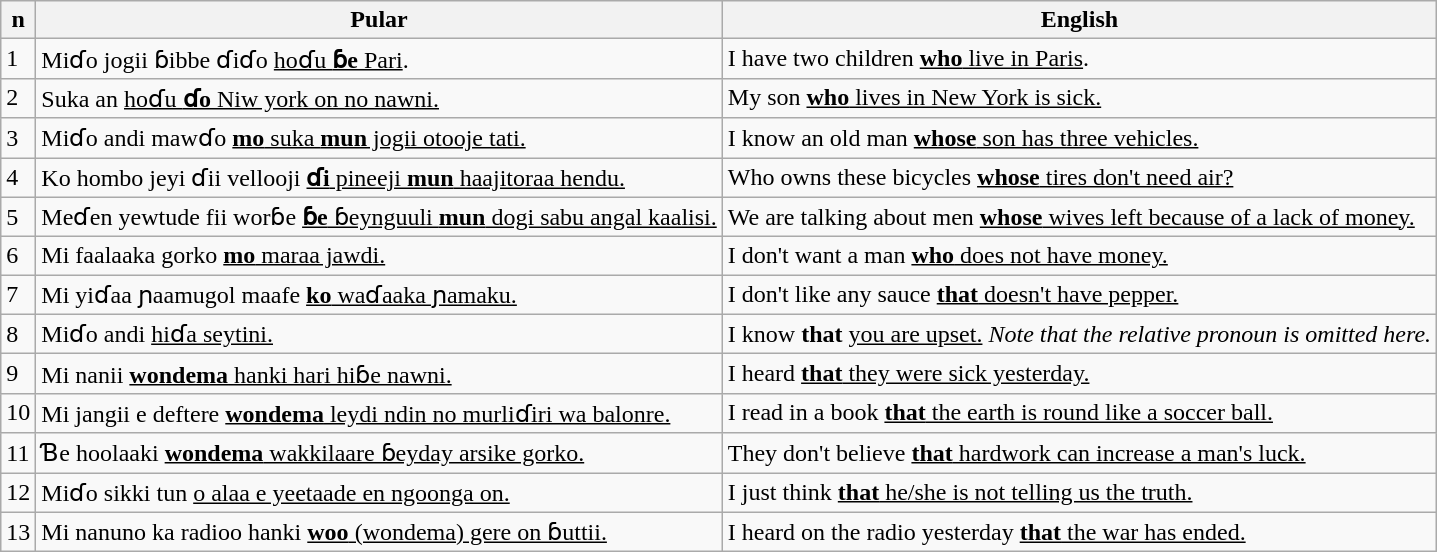<table class="wikitable">
<tr>
<th>n</th>
<th>Pular</th>
<th>English</th>
</tr>
<tr>
<td>1</td>
<td>Miɗo jogii ɓibbe ɗiɗo <u>hoɗu <strong>ɓe</strong> Pari</u>.</td>
<td>I have two children <u><strong>who</strong> live in Paris</u>.</td>
</tr>
<tr>
<td>2</td>
<td>Suka an <u>hoɗu <strong>ɗo</strong> Niw york on no nawni.</u></td>
<td>My son <u><strong>who</strong> lives in New York is sick.</u></td>
</tr>
<tr>
<td>3</td>
<td>Miɗo andi mawɗo <u><strong>mo</strong> suka <strong>mun</strong> jogii otooje tati.</u></td>
<td>I know an old man <u><strong>whose</strong> son has three vehicles.</u></td>
</tr>
<tr>
<td>4</td>
<td>Ko hombo jeyi ɗii vellooji <u><strong>ɗi</strong> pineeji <strong>mun</strong> haajitoraa hendu.</u></td>
<td>Who owns these bicycles <u><strong>whose</strong> tires don't need air?</u></td>
</tr>
<tr>
<td>5</td>
<td>Meɗen yewtude fii worɓe <u><strong>ɓe</strong> ɓeynguuli <strong>mun</strong> dogi sabu angal kaalisi.</u></td>
<td>We are talking about men <u> <strong>whose</strong> wives left because of a lack of money.</u></td>
</tr>
<tr>
<td>6</td>
<td>Mi faalaaka gorko <u><strong>mo</strong> maraa jawdi.</u></td>
<td>I don't want a man <u><strong>who</strong> does not have money.</u></td>
</tr>
<tr>
<td>7</td>
<td>Mi yiɗaa ɲaamugol maafe <u> <strong>ko</strong> waɗaaka ɲamaku.</u></td>
<td>I don't like any sauce <u><strong>that</strong> doesn't have pepper.</u></td>
</tr>
<tr>
<td>8</td>
<td>Miɗo andi <u> hiɗa seytini.</u></td>
<td>I know <strong>that</strong> <u>you are upset.</u> <em>Note that the relative pronoun is omitted here.</em></td>
</tr>
<tr>
<td>9</td>
<td>Mi nanii <u><strong>wondema</strong> hanki hari hiɓe nawni.</u></td>
<td>I heard <u><strong>that</strong> they were sick yesterday.</u></td>
</tr>
<tr>
<td>10</td>
<td>Mi jangii e deftere <u><strong>wondema</strong> leydi ndin no murliɗiri wa balonre.</u></td>
<td>I read in a book <u><strong>that</strong> the earth is round like a soccer ball.</u></td>
</tr>
<tr>
<td>11</td>
<td>Ɓe hoolaaki <u><strong>wondema</strong> wakkilaare ɓeyday arsike gorko.</u></td>
<td>They don't believe <u><strong>that</strong> hardwork can increase a man's luck.</u></td>
</tr>
<tr>
<td>12</td>
<td>Miɗo sikki tun <u>o alaa e yeetaade en ngoonga on.</u></td>
<td>I just think <u><strong>that</strong> he/she is not telling us the truth.</u></td>
</tr>
<tr>
<td>13</td>
<td>Mi nanuno ka radioo hanki <u><strong>woo</strong> (wondema) gere on ɓuttii.</u></td>
<td>I heard on the radio yesterday <u><strong>that</strong> the war has ended.</u></td>
</tr>
</table>
